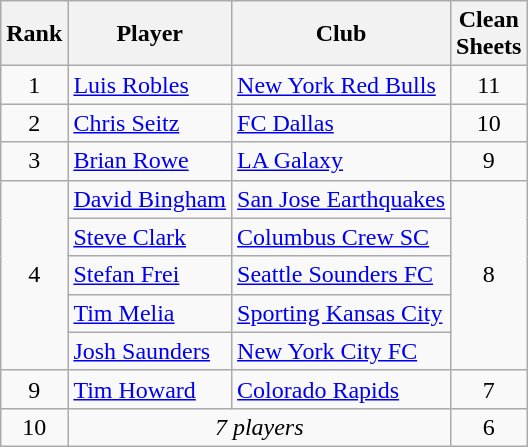<table class="wikitable" style="text-align:center">
<tr>
<th>Rank</th>
<th>Player</th>
<th>Club</th>
<th>Clean<br>Sheets</th>
</tr>
<tr>
<td>1</td>
<td align="left"> <a href='#'>Luis Robles</a></td>
<td align="left"><a href='#'>New York Red Bulls</a></td>
<td>11</td>
</tr>
<tr>
<td>2</td>
<td align="left"> <a href='#'>Chris Seitz</a></td>
<td align="left"><a href='#'>FC Dallas</a></td>
<td>10</td>
</tr>
<tr>
<td>3</td>
<td align="left"> <a href='#'>Brian Rowe</a></td>
<td align="left"><a href='#'>LA Galaxy</a></td>
<td>9</td>
</tr>
<tr>
<td rowspan="5">4</td>
<td align="left"> <a href='#'>David Bingham</a></td>
<td align="left"><a href='#'>San Jose Earthquakes</a></td>
<td rowspan="5">8</td>
</tr>
<tr>
<td align="left"> <a href='#'>Steve Clark</a></td>
<td align="left"><a href='#'>Columbus Crew SC</a></td>
</tr>
<tr>
<td align="left"> <a href='#'>Stefan Frei</a></td>
<td align="left"><a href='#'>Seattle Sounders FC</a></td>
</tr>
<tr>
<td align="left"> <a href='#'>Tim Melia</a></td>
<td align="left"><a href='#'>Sporting Kansas City</a></td>
</tr>
<tr>
<td align="left"> <a href='#'>Josh Saunders</a></td>
<td align="left"><a href='#'>New York City FC</a></td>
</tr>
<tr>
<td>9</td>
<td align="left"> <a href='#'>Tim Howard</a></td>
<td align="left"><a href='#'>Colorado Rapids</a></td>
<td>7</td>
</tr>
<tr>
<td>10</td>
<td colspan="2"><em>7 players</em></td>
<td>6</td>
</tr>
</table>
